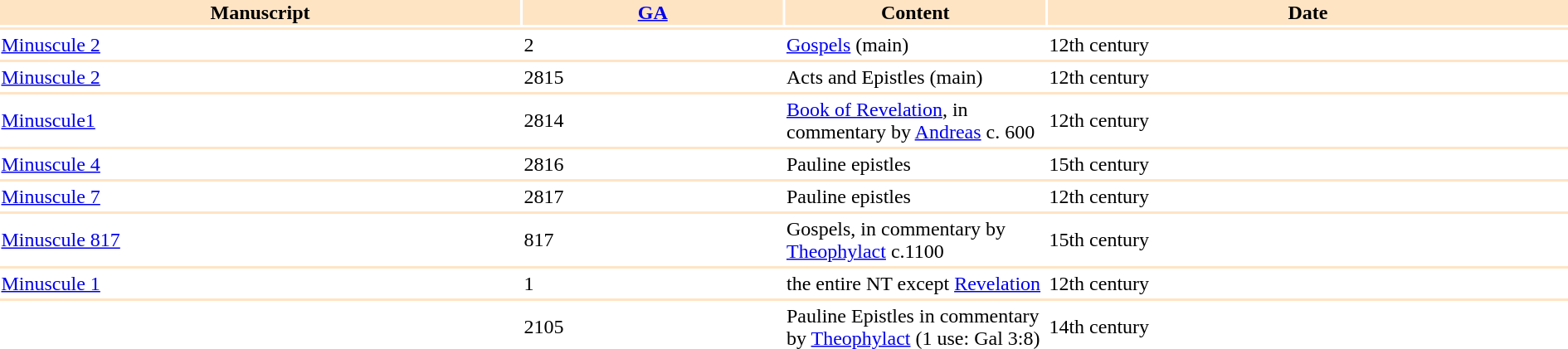<table border="0" align="center" width="">
<tr>
<td></td>
</tr>
<tr bgcolor="#FFE4C4" align="center">
<th width="20%">Manuscript</th>
<th width=10%><a href='#'>GA</a></th>
<th width = 10%>Content</th>
<th width="20%">Date</th>
</tr>
<tr>
<td colspan="4" style="background: #FFE4C4;"></td>
</tr>
<tr>
<td><a href='#'>Minuscule 2</a></td>
<td>2</td>
<td><a href='#'>Gospels</a> (main)</td>
<td>12th century</td>
</tr>
<tr>
<td colspan="4" style="background: #FFE4C4;"></td>
</tr>
<tr>
<td><a href='#'>Minuscule 2</a></td>
<td>2815</td>
<td>Acts and Epistles (main)</td>
<td>12th century</td>
</tr>
<tr>
<td colspan="4" style="background: #FFE4C4;"></td>
</tr>
<tr>
<td><a href='#'>Minuscule1</a></td>
<td>2814</td>
<td><a href='#'>Book of Revelation</a>, in commentary by <a href='#'>Andreas</a> c. 600</td>
<td>12th century</td>
</tr>
<tr>
<td colspan="4" style="background: #FFE4C4;"></td>
</tr>
<tr>
<td><a href='#'>Minuscule 4</a></td>
<td>2816</td>
<td>Pauline epistles</td>
<td>15th century</td>
</tr>
<tr>
<td colspan="4" style="background: #FFE4C4;"></td>
</tr>
<tr>
<td><a href='#'>Minuscule 7</a></td>
<td>2817</td>
<td>Pauline epistles</td>
<td>12th century</td>
</tr>
<tr>
<td colspan="4" style="background: #FFE4C4;"></td>
</tr>
<tr>
<td><a href='#'>Minuscule 817</a></td>
<td>817</td>
<td>Gospels, in commentary by <a href='#'>Theophylact</a> c.1100</td>
<td>15th century</td>
</tr>
<tr>
<td colspan="4" style="background: #FFE4C4;"></td>
</tr>
<tr>
<td><a href='#'>Minuscule 1</a></td>
<td>1</td>
<td>the entire NT except <a href='#'>Revelation</a></td>
<td>12th century</td>
</tr>
<tr>
<td colspan="4" style="background: #FFE4C4;"></td>
</tr>
<tr>
<td></td>
<td>2105</td>
<td>Pauline Epistles in commentary by <a href='#'>Theophylact</a> (1 use: Gal 3:8)</td>
<td>14th century</td>
</tr>
<tr>
</tr>
</table>
